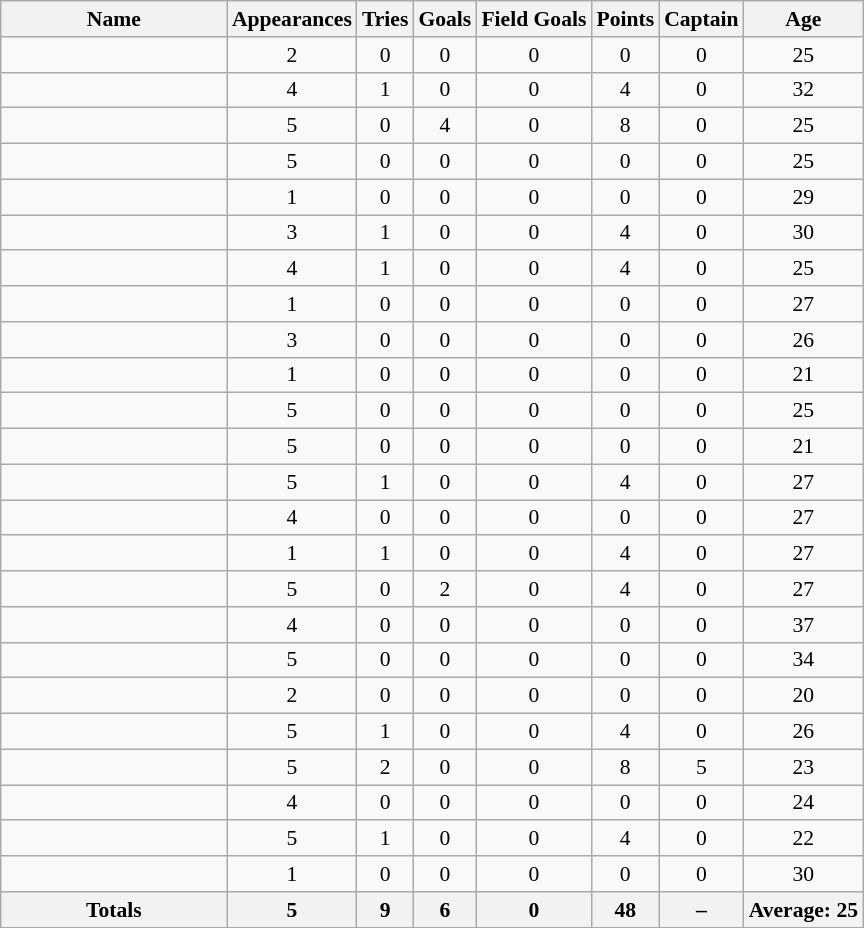<table class="wikitable  sortable" style="text-align: center; font-size:90%">
<tr>
<th style="width:10em">Name</th>
<th>Appearances</th>
<th>Tries</th>
<th>Goals</th>
<th>Field Goals</th>
<th>Points</th>
<th>Captain</th>
<th>Age</th>
</tr>
<tr>
<td></td>
<td>2</td>
<td>0</td>
<td>0</td>
<td>0</td>
<td>0</td>
<td>0</td>
<td>25</td>
</tr>
<tr>
<td></td>
<td>4</td>
<td>1</td>
<td>0</td>
<td>0</td>
<td>4</td>
<td>0</td>
<td>32</td>
</tr>
<tr>
<td></td>
<td>5</td>
<td>0</td>
<td>4</td>
<td>0</td>
<td>8</td>
<td>0</td>
<td>25</td>
</tr>
<tr>
<td></td>
<td>5</td>
<td>0</td>
<td>0</td>
<td>0</td>
<td>0</td>
<td>0</td>
<td>25</td>
</tr>
<tr>
<td></td>
<td>1</td>
<td>0</td>
<td>0</td>
<td>0</td>
<td>0</td>
<td>0</td>
<td>29</td>
</tr>
<tr>
<td></td>
<td>3</td>
<td>1</td>
<td>0</td>
<td>0</td>
<td>4</td>
<td>0</td>
<td>30</td>
</tr>
<tr>
<td></td>
<td>4</td>
<td>1</td>
<td>0</td>
<td>0</td>
<td>4</td>
<td>0</td>
<td>25</td>
</tr>
<tr>
<td></td>
<td>1</td>
<td>0</td>
<td>0</td>
<td>0</td>
<td>0</td>
<td>0</td>
<td>27</td>
</tr>
<tr>
<td></td>
<td>3</td>
<td>0</td>
<td>0</td>
<td>0</td>
<td>0</td>
<td>0</td>
<td>26</td>
</tr>
<tr>
<td></td>
<td>1</td>
<td>0</td>
<td>0</td>
<td>0</td>
<td>0</td>
<td>0</td>
<td>21</td>
</tr>
<tr>
<td></td>
<td>5</td>
<td>0</td>
<td>0</td>
<td>0</td>
<td>0</td>
<td>0</td>
<td>25</td>
</tr>
<tr>
<td></td>
<td>5</td>
<td>0</td>
<td>0</td>
<td>0</td>
<td>0</td>
<td>0</td>
<td>21</td>
</tr>
<tr>
<td></td>
<td>5</td>
<td>1</td>
<td>0</td>
<td>0</td>
<td>4</td>
<td>0</td>
<td>27</td>
</tr>
<tr>
<td></td>
<td>4</td>
<td>0</td>
<td>0</td>
<td>0</td>
<td>0</td>
<td>0</td>
<td>27</td>
</tr>
<tr>
<td></td>
<td>1</td>
<td>1</td>
<td>0</td>
<td>0</td>
<td>4</td>
<td>0</td>
<td>27</td>
</tr>
<tr>
<td></td>
<td>5</td>
<td>0</td>
<td>2</td>
<td>0</td>
<td>4</td>
<td>0</td>
<td>27</td>
</tr>
<tr>
<td></td>
<td>4</td>
<td>0</td>
<td>0</td>
<td>0</td>
<td>0</td>
<td>0</td>
<td>37</td>
</tr>
<tr>
<td></td>
<td>5</td>
<td>0</td>
<td>0</td>
<td>0</td>
<td>0</td>
<td>0</td>
<td>34</td>
</tr>
<tr>
<td></td>
<td>2</td>
<td>0</td>
<td>0</td>
<td>0</td>
<td>0</td>
<td>0</td>
<td>20</td>
</tr>
<tr>
<td></td>
<td>5</td>
<td>1</td>
<td>0</td>
<td>0</td>
<td>4</td>
<td>0</td>
<td>26</td>
</tr>
<tr>
<td></td>
<td>5</td>
<td>2</td>
<td>0</td>
<td>0</td>
<td>8</td>
<td>5</td>
<td>23</td>
</tr>
<tr>
<td></td>
<td>4</td>
<td>0</td>
<td>0</td>
<td>0</td>
<td>0</td>
<td>0</td>
<td>24</td>
</tr>
<tr>
<td></td>
<td>5</td>
<td>1</td>
<td>0</td>
<td>0</td>
<td>4</td>
<td>0</td>
<td>22</td>
</tr>
<tr>
<td></td>
<td>1</td>
<td>0</td>
<td>0</td>
<td>0</td>
<td>0</td>
<td>0</td>
<td>30</td>
</tr>
<tr class="sortbottom">
<th>Totals</th>
<th>5</th>
<th>9</th>
<th>6</th>
<th>0</th>
<th>48</th>
<th>–</th>
<th>Average: 25</th>
</tr>
</table>
